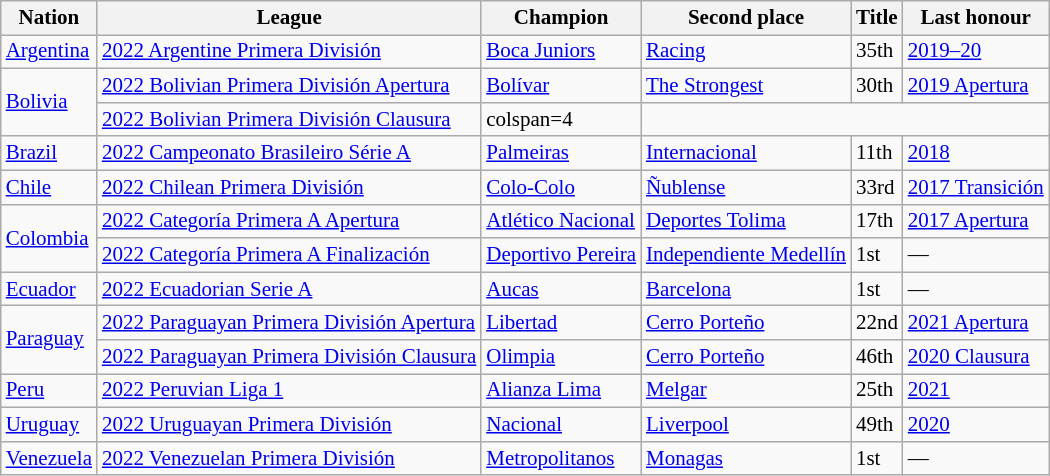<table class=wikitable style="font-size:14px">
<tr>
<th>Nation</th>
<th>League</th>
<th>Champion</th>
<th>Second place</th>
<th data-sort-type="number">Title</th>
<th>Last honour</th>
</tr>
<tr>
<td align=left> <a href='#'>Argentina</a></td>
<td align=left><a href='#'>2022 Argentine Primera División</a></td>
<td><a href='#'>Boca Juniors</a></td>
<td><a href='#'>Racing</a></td>
<td>35th</td>
<td><a href='#'>2019–20</a></td>
</tr>
<tr>
<td align=left rowspan=2> <a href='#'>Bolivia</a></td>
<td align=left><a href='#'>2022 Bolivian Primera División Apertura</a></td>
<td><a href='#'>Bolívar</a></td>
<td><a href='#'>The Strongest</a></td>
<td>30th</td>
<td><a href='#'>2019 Apertura</a></td>
</tr>
<tr>
<td align=left><a href='#'>2022 Bolivian Primera División Clausura</a></td>
<td>colspan=4 </td>
</tr>
<tr>
<td align=left> <a href='#'>Brazil</a></td>
<td align=left><a href='#'>2022 Campeonato Brasileiro Série A</a></td>
<td><a href='#'>Palmeiras</a></td>
<td><a href='#'>Internacional</a></td>
<td>11th</td>
<td><a href='#'>2018</a></td>
</tr>
<tr>
<td align=left> <a href='#'>Chile</a></td>
<td align=left><a href='#'>2022 Chilean Primera División</a></td>
<td><a href='#'>Colo-Colo</a></td>
<td><a href='#'>Ñublense</a></td>
<td>33rd</td>
<td><a href='#'>2017 Transición</a></td>
</tr>
<tr>
<td align=left rowspan=2> <a href='#'>Colombia</a></td>
<td align=left><a href='#'>2022 Categoría Primera A Apertura</a></td>
<td><a href='#'>Atlético Nacional</a></td>
<td><a href='#'>Deportes Tolima</a></td>
<td>17th</td>
<td><a href='#'>2017 Apertura</a></td>
</tr>
<tr>
<td align=left><a href='#'>2022 Categoría Primera A Finalización</a></td>
<td><a href='#'>Deportivo Pereira</a></td>
<td><a href='#'>Independiente Medellín</a></td>
<td>1st</td>
<td>—</td>
</tr>
<tr>
<td align=left> <a href='#'>Ecuador</a></td>
<td align=left><a href='#'>2022 Ecuadorian Serie A</a></td>
<td><a href='#'>Aucas</a></td>
<td><a href='#'>Barcelona</a></td>
<td>1st</td>
<td>—</td>
</tr>
<tr>
<td align=left rowspan=2> <a href='#'>Paraguay</a></td>
<td align=left><a href='#'>2022 Paraguayan Primera División Apertura</a></td>
<td><a href='#'>Libertad</a></td>
<td><a href='#'>Cerro Porteño</a></td>
<td>22nd</td>
<td><a href='#'>2021 Apertura</a></td>
</tr>
<tr>
<td align=left><a href='#'>2022 Paraguayan Primera División Clausura</a></td>
<td><a href='#'>Olimpia</a></td>
<td><a href='#'>Cerro Porteño</a></td>
<td>46th</td>
<td><a href='#'>2020 Clausura</a></td>
</tr>
<tr>
<td align=left> <a href='#'>Peru</a></td>
<td align=left><a href='#'>2022 Peruvian Liga 1</a></td>
<td><a href='#'>Alianza Lima</a></td>
<td><a href='#'>Melgar</a></td>
<td>25th</td>
<td><a href='#'>2021</a></td>
</tr>
<tr>
<td align=left> <a href='#'>Uruguay</a></td>
<td align=left><a href='#'>2022 Uruguayan Primera División</a></td>
<td><a href='#'>Nacional</a></td>
<td><a href='#'>Liverpool</a></td>
<td>49th</td>
<td><a href='#'>2020</a></td>
</tr>
<tr>
<td align=left> <a href='#'>Venezuela</a></td>
<td align=left><a href='#'>2022 Venezuelan Primera División</a></td>
<td><a href='#'>Metropolitanos</a></td>
<td><a href='#'>Monagas</a></td>
<td>1st</td>
<td>—</td>
</tr>
</table>
